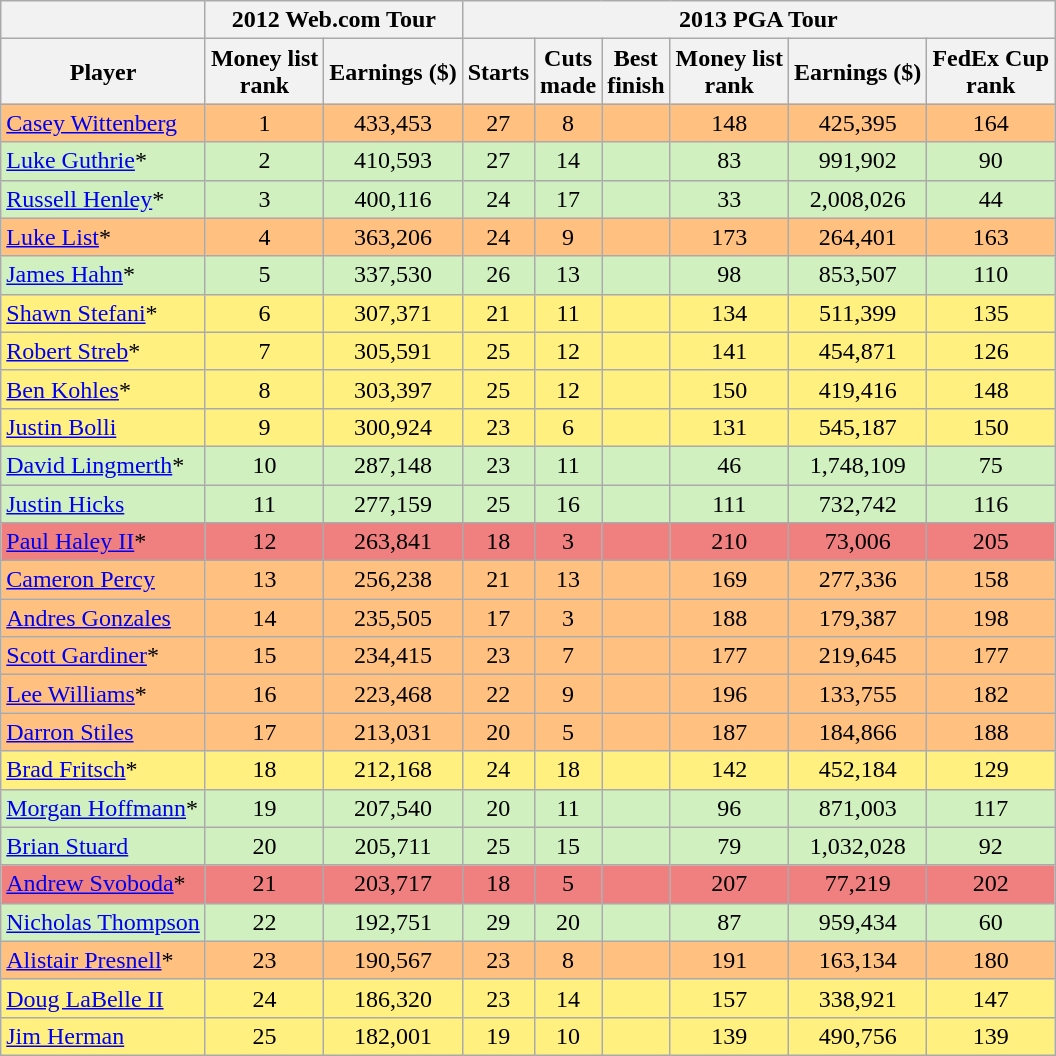<table class="wikitable sortable" style="text-align:center">
<tr>
<th></th>
<th colspan=2>2012 Web.com Tour</th>
<th colspan=7>2013 PGA Tour</th>
</tr>
<tr>
<th>Player</th>
<th>Money list<br>rank</th>
<th>Earnings ($)</th>
<th>Starts</th>
<th>Cuts<br>made</th>
<th>Best<br>finish</th>
<th>Money list<br>rank</th>
<th>Earnings ($)</th>
<th>FedEx Cup<br>rank</th>
</tr>
<tr style="background:#FFC080;">
<td align=left> <a href='#'>Casey Wittenberg</a></td>
<td>1</td>
<td>433,453</td>
<td>27</td>
<td>8</td>
<td></td>
<td>148</td>
<td>425,395</td>
<td>164</td>
</tr>
<tr style="background:#D0F0C0;">
<td align=left> <a href='#'>Luke Guthrie</a>*</td>
<td>2</td>
<td>410,593</td>
<td>27</td>
<td>14</td>
<td></td>
<td>83</td>
<td>991,902</td>
<td>90</td>
</tr>
<tr style="background:#D0F0C0;">
<td align=left> <a href='#'>Russell Henley</a>*</td>
<td>3</td>
<td>400,116</td>
<td>24</td>
<td>17</td>
<td></td>
<td>33</td>
<td>2,008,026</td>
<td>44</td>
</tr>
<tr style="background:#FFC080;">
<td align=left> <a href='#'>Luke List</a>*</td>
<td>4</td>
<td>363,206</td>
<td>24</td>
<td>9</td>
<td></td>
<td>173</td>
<td>264,401</td>
<td>163</td>
</tr>
<tr style="background:#D0F0C0;">
<td align=left> <a href='#'>James Hahn</a>*</td>
<td>5</td>
<td>337,530</td>
<td>26</td>
<td>13</td>
<td></td>
<td>98</td>
<td>853,507</td>
<td>110</td>
</tr>
<tr style="background:#FFF080;">
<td align=left> <a href='#'>Shawn Stefani</a>*</td>
<td>6</td>
<td>307,371</td>
<td>21</td>
<td>11</td>
<td></td>
<td>134</td>
<td>511,399</td>
<td>135</td>
</tr>
<tr style="background:#FFF080;">
<td align=left> <a href='#'>Robert Streb</a>*</td>
<td>7</td>
<td>305,591</td>
<td>25</td>
<td>12</td>
<td></td>
<td>141</td>
<td>454,871</td>
<td>126</td>
</tr>
<tr style="background:#FFF080;">
<td align=left> <a href='#'>Ben Kohles</a>*</td>
<td>8</td>
<td>303,397</td>
<td>25</td>
<td>12</td>
<td></td>
<td>150</td>
<td>419,416</td>
<td>148</td>
</tr>
<tr style="background:#FFF080;">
<td align=left> <a href='#'>Justin Bolli</a></td>
<td>9</td>
<td>300,924</td>
<td>23</td>
<td>6</td>
<td></td>
<td>131</td>
<td>545,187</td>
<td>150</td>
</tr>
<tr style="background:#D0F0C0;">
<td align=left> <a href='#'>David Lingmerth</a>*</td>
<td>10</td>
<td>287,148</td>
<td>23</td>
<td>11</td>
<td></td>
<td>46</td>
<td>1,748,109</td>
<td>75</td>
</tr>
<tr style="background:#D0F0C0;">
<td align=left> <a href='#'>Justin Hicks</a></td>
<td>11</td>
<td>277,159</td>
<td>25</td>
<td>16</td>
<td></td>
<td>111</td>
<td>732,742</td>
<td>116</td>
</tr>
<tr style="background:#F08080;">
<td align=left> <a href='#'>Paul Haley II</a>*</td>
<td>12</td>
<td>263,841</td>
<td>18</td>
<td>3</td>
<td></td>
<td>210</td>
<td>73,006</td>
<td>205</td>
</tr>
<tr style="background:#FFC080;">
<td align=left> <a href='#'>Cameron Percy</a></td>
<td>13</td>
<td>256,238</td>
<td>21</td>
<td>13</td>
<td></td>
<td>169</td>
<td>277,336</td>
<td>158</td>
</tr>
<tr style="background:#FFC080;">
<td align=left> <a href='#'>Andres Gonzales</a></td>
<td>14</td>
<td>235,505</td>
<td>17</td>
<td>3</td>
<td></td>
<td>188</td>
<td>179,387</td>
<td>198</td>
</tr>
<tr style="background:#FFC080;">
<td align=left> <a href='#'>Scott Gardiner</a>*</td>
<td>15</td>
<td>234,415</td>
<td>23</td>
<td>7</td>
<td></td>
<td>177</td>
<td>219,645</td>
<td>177</td>
</tr>
<tr style="background:#FFC080;">
<td align=left> <a href='#'>Lee Williams</a>*</td>
<td>16</td>
<td>223,468</td>
<td>22</td>
<td>9</td>
<td></td>
<td>196</td>
<td>133,755</td>
<td>182</td>
</tr>
<tr style="background:#FFC080;">
<td align=left> <a href='#'>Darron Stiles</a></td>
<td>17</td>
<td>213,031</td>
<td>20</td>
<td>5</td>
<td></td>
<td>187</td>
<td>184,866</td>
<td>188</td>
</tr>
<tr style="background:#FFF080;">
<td align=left> <a href='#'>Brad Fritsch</a>*</td>
<td>18</td>
<td>212,168</td>
<td>24</td>
<td>18</td>
<td></td>
<td>142</td>
<td>452,184</td>
<td>129</td>
</tr>
<tr style="background:#D0F0C0;">
<td align=left> <a href='#'>Morgan Hoffmann</a>*</td>
<td>19</td>
<td>207,540</td>
<td>20</td>
<td>11</td>
<td></td>
<td>96</td>
<td>871,003</td>
<td>117</td>
</tr>
<tr style="background:#D0F0C0;">
<td align=left> <a href='#'>Brian Stuard</a></td>
<td>20</td>
<td>205,711</td>
<td>25</td>
<td>15</td>
<td></td>
<td>79</td>
<td>1,032,028</td>
<td>92</td>
</tr>
<tr style="background:#F08080;">
<td align=left> <a href='#'>Andrew Svoboda</a>*</td>
<td>21</td>
<td>203,717</td>
<td>18</td>
<td>5</td>
<td></td>
<td>207</td>
<td>77,219</td>
<td>202</td>
</tr>
<tr style="background:#D0F0C0;">
<td align=left> <a href='#'>Nicholas Thompson</a></td>
<td>22</td>
<td>192,751</td>
<td>29</td>
<td>20</td>
<td></td>
<td>87</td>
<td>959,434</td>
<td>60</td>
</tr>
<tr style="background:#FFC080;">
<td align=left> <a href='#'>Alistair Presnell</a>*</td>
<td>23</td>
<td>190,567</td>
<td>23</td>
<td>8</td>
<td></td>
<td>191</td>
<td>163,134</td>
<td>180</td>
</tr>
<tr style="background:#FFF080;">
<td align=left> <a href='#'>Doug LaBelle II</a></td>
<td>24</td>
<td>186,320</td>
<td>23</td>
<td>14</td>
<td></td>
<td>157</td>
<td>338,921</td>
<td>147</td>
</tr>
<tr style="background:#FFF080;">
<td align=left> <a href='#'>Jim Herman</a></td>
<td>25</td>
<td>182,001</td>
<td>19</td>
<td>10</td>
<td></td>
<td>139</td>
<td>490,756</td>
<td>139</td>
</tr>
</table>
